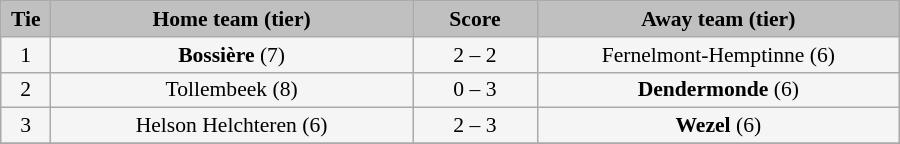<table class="wikitable" style="width: 600px; background:WhiteSmoke; text-align:center; font-size:90%">
<tr>
<td scope="col" style="width:  5.00%; background:silver;"><strong>Tie</strong></td>
<td scope="col" style="width: 36.25%; background:silver;"><strong>Home team (tier)</strong></td>
<td scope="col" style="width: 12.50%; background:silver;"><strong>Score</strong></td>
<td scope="col" style="width: 36.25%; background:silver;"><strong>Away team (tier)</strong></td>
</tr>
<tr>
<td>1</td>
<td><strong>Bossière</strong> (7)</td>
<td>2 – 2 </td>
<td>Fernelmont-Hemptinne (6)</td>
</tr>
<tr>
<td>2</td>
<td>Tollembeek (8)</td>
<td>0 – 3</td>
<td><strong>Dendermonde</strong> (6)</td>
</tr>
<tr>
<td>3</td>
<td>Helson Helchteren (6)</td>
<td>2 – 3</td>
<td><strong>Wezel</strong> (6)</td>
</tr>
<tr>
</tr>
</table>
